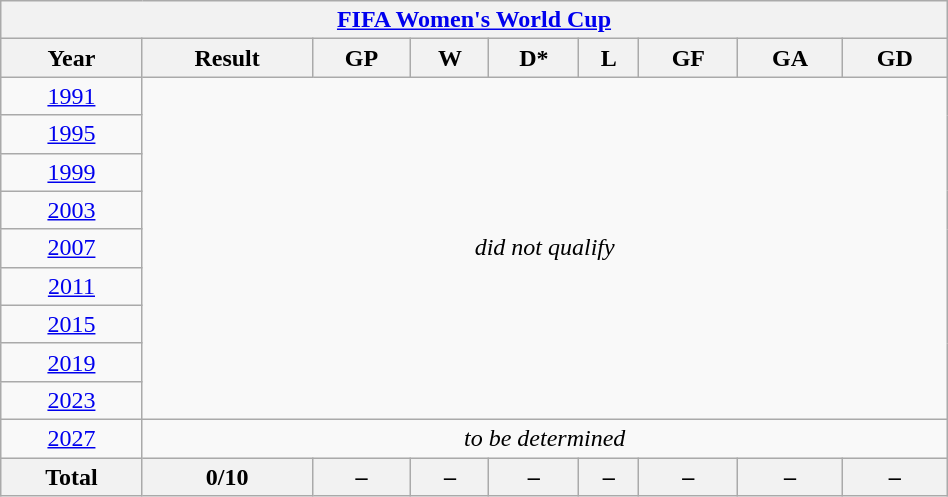<table class="wikitable" style="text-align: center; width:50%;">
<tr>
<th colspan=9><a href='#'>FIFA Women's World Cup</a></th>
</tr>
<tr>
<th>Year</th>
<th>Result</th>
<th>GP</th>
<th>W</th>
<th>D*</th>
<th>L</th>
<th>GF</th>
<th>GA</th>
<th>GD</th>
</tr>
<tr>
<td> <a href='#'>1991</a></td>
<td colspan=8 rowspan=9><em>did not qualify</em></td>
</tr>
<tr>
<td> <a href='#'>1995</a></td>
</tr>
<tr>
<td> <a href='#'>1999</a></td>
</tr>
<tr>
<td> <a href='#'>2003</a></td>
</tr>
<tr>
<td> <a href='#'>2007</a></td>
</tr>
<tr>
<td> <a href='#'>2011</a></td>
</tr>
<tr>
<td> <a href='#'>2015</a></td>
</tr>
<tr>
<td> <a href='#'>2019</a></td>
</tr>
<tr>
<td> <a href='#'>2023</a></td>
</tr>
<tr>
<td> <a href='#'>2027</a></td>
<td colspan=8><em>to be determined</em></td>
</tr>
<tr>
<th>Total</th>
<th>0/10</th>
<th>–</th>
<th>–</th>
<th>–</th>
<th>–</th>
<th>–</th>
<th>–</th>
<th>–</th>
</tr>
</table>
